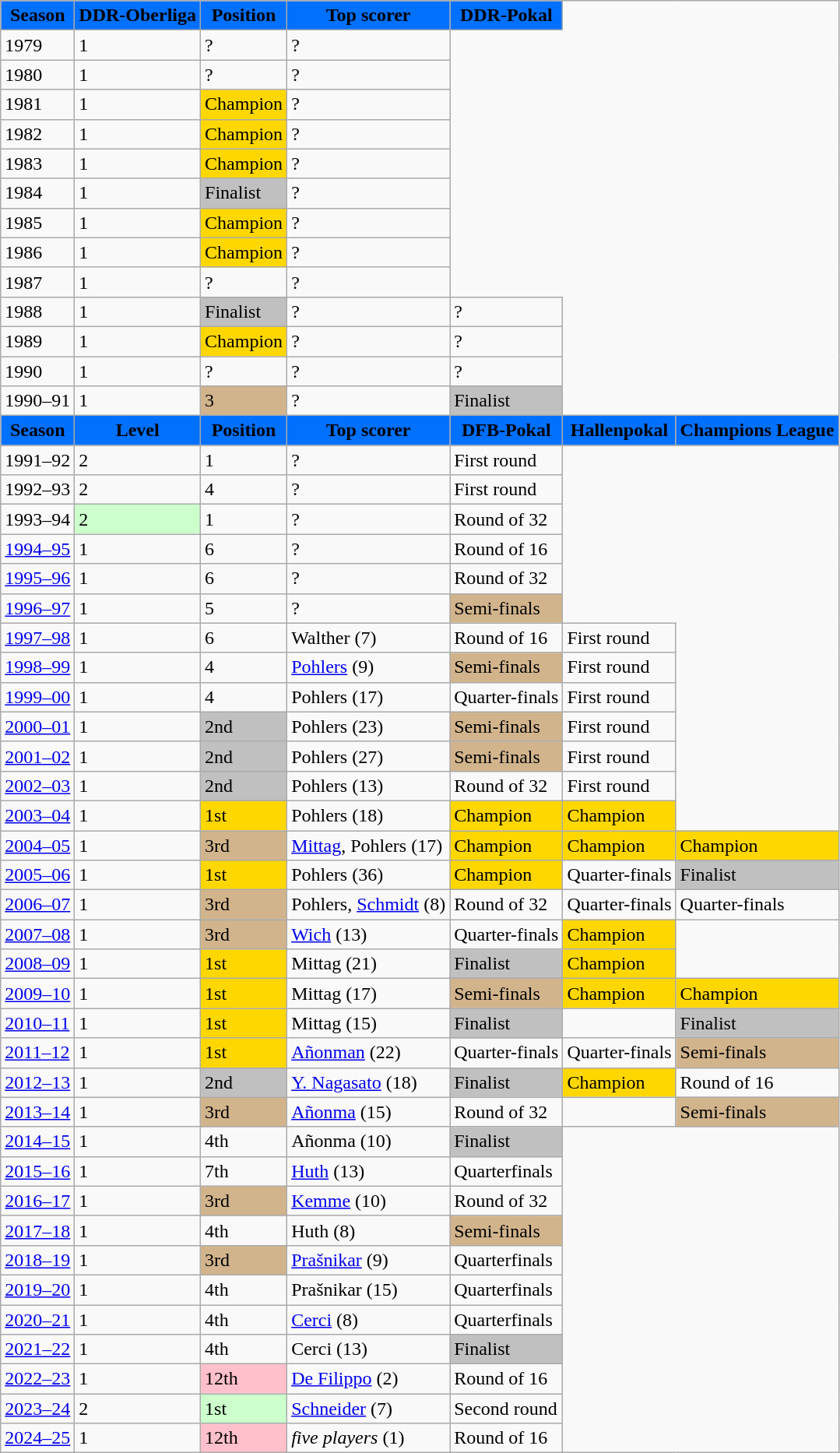<table class="wikitable" style="align:center">
<tr>
<th style="background:#0070FF;"><span>Season</span></th>
<th style="background:#0070FF;"><span>DDR-Oberliga</span></th>
<th style="background:#0070FF;"><span>Position</span></th>
<th style="background:#0070FF;"><span>Top scorer </span></th>
<th style="background:#0070FF;"><span>DDR-Pokal</span></th>
</tr>
<tr>
<td>1979</td>
<td>1</td>
<td>?</td>
<td>?</td>
</tr>
<tr>
<td>1980</td>
<td>1</td>
<td>?</td>
<td>?</td>
</tr>
<tr>
<td>1981</td>
<td>1</td>
<td bgcolor=gold>Champion</td>
<td>?</td>
</tr>
<tr>
<td>1982</td>
<td>1</td>
<td bgcolor=gold>Champion</td>
<td>?</td>
</tr>
<tr>
<td>1983</td>
<td>1</td>
<td bgcolor=gold>Champion</td>
<td>?</td>
</tr>
<tr>
<td>1984</td>
<td>1</td>
<td bgcolor=silver>Finalist</td>
<td>?</td>
</tr>
<tr>
<td>1985</td>
<td>1</td>
<td bgcolor=gold>Champion</td>
<td>?</td>
</tr>
<tr>
<td>1986</td>
<td>1</td>
<td bgcolor=gold>Champion</td>
<td>?</td>
</tr>
<tr>
<td>1987</td>
<td>1</td>
<td>?</td>
<td>?</td>
</tr>
<tr>
<td>1988</td>
<td>1</td>
<td bgcolor=silver>Finalist</td>
<td>?</td>
<td>?</td>
</tr>
<tr>
<td>1989</td>
<td>1</td>
<td bgcolor=gold>Champion</td>
<td>?</td>
<td>?</td>
</tr>
<tr>
<td>1990</td>
<td>1</td>
<td>?</td>
<td>?</td>
<td>?</td>
</tr>
<tr>
<td>1990–91</td>
<td>1</td>
<td bgcolor=#D2B48C>3</td>
<td>?</td>
<td bgcolor=silver>Finalist</td>
</tr>
<tr>
<th style="background:#0070FF;"><span>Season</span></th>
<th style="background:#0070FF;"><span>Level</span></th>
<th style="background:#0070FF;"><span>Position</span></th>
<th style="background:#0070FF;"><span>Top scorer </span></th>
<th style="background:#0070FF;"><span>DFB-Pokal</span></th>
<th style="background:#0070FF;"><span>Hallenpokal</span></th>
<th style="background:#0070FF;"><span>Champions League</span></th>
</tr>
<tr>
<td>1991–92</td>
<td>2</td>
<td>1</td>
<td>?</td>
<td>First round</td>
</tr>
<tr>
<td>1992–93</td>
<td>2</td>
<td>4</td>
<td>?</td>
<td>First round</td>
</tr>
<tr>
<td>1993–94</td>
<td bgcolor=#cfc>2</td>
<td>1</td>
<td>?</td>
<td>Round of 32</td>
</tr>
<tr>
<td><a href='#'>1994–95</a></td>
<td>1</td>
<td>6</td>
<td>?</td>
<td>Round of 16</td>
</tr>
<tr>
<td><a href='#'>1995–96</a></td>
<td>1</td>
<td>6</td>
<td>?</td>
<td>Round of 32</td>
</tr>
<tr>
<td><a href='#'>1996–97</a></td>
<td>1</td>
<td>5</td>
<td>?</td>
<td bgcolor=#D2B48C>Semi-finals</td>
</tr>
<tr>
<td><a href='#'>1997–98</a></td>
<td>1</td>
<td>6</td>
<td>Walther (7)</td>
<td>Round of 16</td>
<td>First round</td>
</tr>
<tr>
<td><a href='#'>1998–99</a></td>
<td>1</td>
<td>4</td>
<td><a href='#'>Pohlers</a> (9)</td>
<td bgcolor=#D2B48C>Semi-finals</td>
<td>First round</td>
</tr>
<tr>
<td><a href='#'>1999–00</a></td>
<td>1</td>
<td>4</td>
<td>Pohlers (17)</td>
<td>Quarter-finals</td>
<td>First round</td>
</tr>
<tr>
<td><a href='#'>2000–01</a></td>
<td>1</td>
<td bgcolor=silver>2nd</td>
<td>Pohlers (23)</td>
<td bgcolor=#D2B48C>Semi-finals</td>
<td>First round</td>
</tr>
<tr>
<td><a href='#'>2001–02</a></td>
<td>1</td>
<td bgcolor=silver>2nd</td>
<td>Pohlers (27)</td>
<td bgcolor=#D2B48C>Semi-finals</td>
<td>First round</td>
</tr>
<tr>
<td><a href='#'>2002–03</a></td>
<td>1</td>
<td bgcolor=silver>2nd</td>
<td>Pohlers (13)</td>
<td>Round of 32</td>
<td>First round</td>
</tr>
<tr>
<td><a href='#'>2003–04</a></td>
<td>1</td>
<td bgcolor=gold>1st</td>
<td>Pohlers (18)</td>
<td bgcolor=gold>Champion</td>
<td bgcolor=gold>Champion</td>
</tr>
<tr>
<td><a href='#'>2004–05</a></td>
<td>1</td>
<td bgcolor=#D2B48C>3rd</td>
<td><a href='#'>Mittag</a>, Pohlers (17)</td>
<td bgcolor=gold>Champion</td>
<td bgcolor=gold>Champion</td>
<td bgcolor=gold>Champion</td>
</tr>
<tr>
<td><a href='#'>2005–06</a></td>
<td>1</td>
<td bgcolor=gold>1st</td>
<td>Pohlers (36)</td>
<td bgcolor=gold>Champion</td>
<td>Quarter-finals</td>
<td bgcolor=silver>Finalist</td>
</tr>
<tr>
<td><a href='#'>2006–07</a></td>
<td>1</td>
<td bgcolor=#D2B48C>3rd</td>
<td>Pohlers, <a href='#'>Schmidt</a> (8)</td>
<td>Round of 32</td>
<td>Quarter-finals</td>
<td>Quarter-finals</td>
</tr>
<tr>
<td><a href='#'>2007–08</a></td>
<td>1</td>
<td bgcolor=#D2B48C>3rd</td>
<td><a href='#'>Wich</a> (13)</td>
<td>Quarter-finals</td>
<td bgcolor=gold>Champion</td>
</tr>
<tr>
<td><a href='#'>2008–09</a></td>
<td>1</td>
<td bgcolor=gold>1st</td>
<td>Mittag (21)</td>
<td bgcolor=silver>Finalist</td>
<td bgcolor=gold>Champion</td>
</tr>
<tr>
<td><a href='#'>2009–10</a></td>
<td>1</td>
<td bgcolor=gold>1st</td>
<td>Mittag (17)</td>
<td bgcolor=#D2B48C>Semi-finals</td>
<td bgcolor=gold>Champion</td>
<td bgcolor=gold>Champion</td>
</tr>
<tr>
<td><a href='#'>2010–11</a></td>
<td>1</td>
<td bgcolor=gold>1st</td>
<td>Mittag (15)</td>
<td bgcolor=silver>Finalist</td>
<td></td>
<td bgcolor=silver>Finalist</td>
</tr>
<tr>
<td><a href='#'>2011–12</a></td>
<td>1</td>
<td bgcolor=gold>1st</td>
<td><a href='#'>Añonman</a> (22)</td>
<td>Quarter-finals</td>
<td>Quarter-finals</td>
<td bgcolor=#D2B48C>Semi-finals</td>
</tr>
<tr>
<td><a href='#'>2012–13</a></td>
<td>1</td>
<td bgcolor=silver>2nd</td>
<td><a href='#'>Y. Nagasato</a> (18)</td>
<td bgcolor=silver>Finalist</td>
<td bgcolor=gold>Champion</td>
<td>Round of 16</td>
</tr>
<tr>
<td><a href='#'>2013–14</a></td>
<td>1</td>
<td bgcolor=#D2B48C>3rd</td>
<td><a href='#'>Añonma</a> (15)</td>
<td>Round of 32</td>
<td></td>
<td bgcolor=#D2B48C>Semi-finals</td>
</tr>
<tr>
<td><a href='#'>2014–15</a></td>
<td>1</td>
<td>4th</td>
<td>Añonma (10)</td>
<td bgcolor=silver>Finalist</td>
</tr>
<tr>
<td><a href='#'>2015–16</a></td>
<td>1</td>
<td>7th</td>
<td><a href='#'>Huth</a> (13)</td>
<td>Quarterfinals</td>
</tr>
<tr>
<td><a href='#'>2016–17</a></td>
<td>1</td>
<td bgcolor=#D2B48C>3rd</td>
<td><a href='#'>Kemme</a> (10)</td>
<td>Round of 32</td>
</tr>
<tr>
<td><a href='#'>2017–18</a></td>
<td>1</td>
<td>4th</td>
<td>Huth (8)</td>
<td bgcolor=#D2B48C>Semi-finals</td>
</tr>
<tr>
<td><a href='#'>2018–19</a></td>
<td>1</td>
<td bgcolor=#D2B48C>3rd</td>
<td><a href='#'>Prašnikar</a> (9)</td>
<td>Quarterfinals</td>
</tr>
<tr>
<td><a href='#'>2019–20</a></td>
<td>1</td>
<td>4th</td>
<td>Prašnikar (15)</td>
<td>Quarterfinals</td>
</tr>
<tr>
<td><a href='#'>2020–21</a></td>
<td>1</td>
<td>4th</td>
<td><a href='#'>Cerci</a> (8)</td>
<td>Quarterfinals</td>
</tr>
<tr>
<td><a href='#'>2021–22</a></td>
<td>1</td>
<td>4th</td>
<td>Cerci (13)</td>
<td bgcolor=silver>Finalist</td>
</tr>
<tr>
<td><a href='#'>2022–23</a></td>
<td>1</td>
<td bgcolor=pink>12th</td>
<td><a href='#'>De Filippo</a> (2)</td>
<td>Round of 16</td>
</tr>
<tr>
<td><a href='#'>2023–24</a></td>
<td>2</td>
<td bgcolor=ccffcc>1st</td>
<td><a href='#'>Schneider</a> (7)</td>
<td>Second round</td>
</tr>
<tr>
<td><a href='#'>2024–25</a></td>
<td>1</td>
<td bgcolor=pink>12th</td>
<td><em>five players </em>(1)</td>
<td>Round of 16</td>
</tr>
</table>
